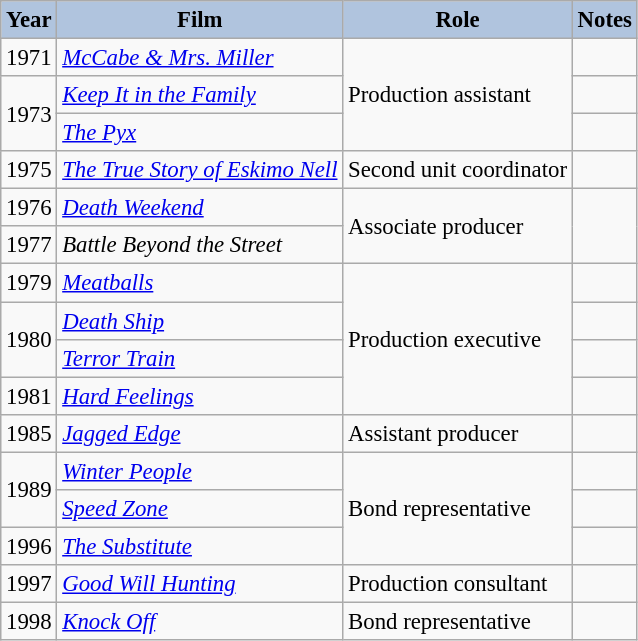<table class="wikitable" style="font-size:95%;">
<tr>
<th style="background:#B0C4DE;">Year</th>
<th style="background:#B0C4DE;">Film</th>
<th style="background:#B0C4DE;">Role</th>
<th style="background:#B0C4DE;">Notes</th>
</tr>
<tr>
<td>1971</td>
<td><em><a href='#'>McCabe & Mrs. Miller</a></em></td>
<td rowspan=3>Production assistant</td>
<td></td>
</tr>
<tr>
<td rowspan=2>1973</td>
<td><em><a href='#'>Keep It in the Family</a></em></td>
<td></td>
</tr>
<tr>
<td><em><a href='#'>The Pyx</a></em></td>
<td></td>
</tr>
<tr>
<td>1975</td>
<td><em><a href='#'>The True Story of Eskimo Nell</a></em></td>
<td>Second unit coordinator</td>
<td></td>
</tr>
<tr>
<td>1976</td>
<td><em><a href='#'>Death Weekend</a></em></td>
<td rowspan=2>Associate producer</td>
</tr>
<tr>
<td>1977</td>
<td><em>Battle Beyond the Street</em></td>
</tr>
<tr>
<td>1979</td>
<td><em><a href='#'>Meatballs</a></em></td>
<td rowspan=4>Production executive</td>
<td></td>
</tr>
<tr>
<td rowspan=2>1980</td>
<td><em><a href='#'>Death Ship</a></em></td>
<td></td>
</tr>
<tr>
<td><em><a href='#'>Terror Train</a></em></td>
<td></td>
</tr>
<tr>
<td>1981</td>
<td><em><a href='#'>Hard Feelings</a></em></td>
</tr>
<tr>
<td>1985</td>
<td><em><a href='#'>Jagged Edge</a></em></td>
<td>Assistant producer</td>
<td></td>
</tr>
<tr>
<td rowspan=2>1989</td>
<td><em><a href='#'>Winter People</a></em></td>
<td rowspan=3>Bond representative</td>
<td></td>
</tr>
<tr>
<td><em><a href='#'>Speed Zone</a></em></td>
<td></td>
</tr>
<tr>
<td>1996</td>
<td><em><a href='#'>The Substitute</a></em></td>
<td></td>
</tr>
<tr>
<td>1997</td>
<td><em><a href='#'>Good Will Hunting</a></em></td>
<td>Production consultant</td>
<td></td>
</tr>
<tr>
<td>1998</td>
<td><em><a href='#'>Knock Off</a></em></td>
<td>Bond representative</td>
<td></td>
</tr>
</table>
